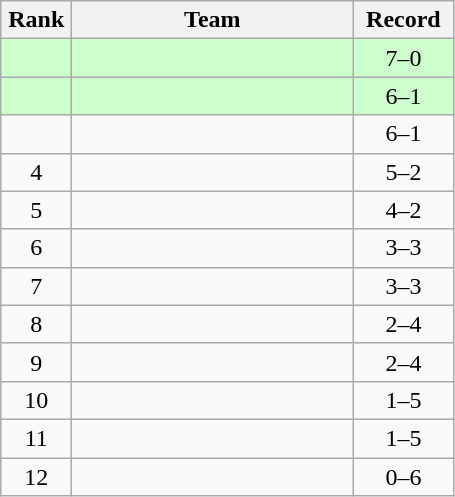<table class="wikitable" style="text-align: center;">
<tr>
<th width=40>Rank</th>
<th width=180>Team</th>
<th width=60>Record</th>
</tr>
<tr bgcolor="#ccffcc">
<td></td>
<td align="left"></td>
<td>7–0</td>
</tr>
<tr bgcolor="#ccffcc">
<td></td>
<td align="left"></td>
<td>6–1</td>
</tr>
<tr>
<td></td>
<td align="left"></td>
<td>6–1</td>
</tr>
<tr>
<td>4</td>
<td align="left"></td>
<td>5–2</td>
</tr>
<tr>
<td>5</td>
<td align="left"></td>
<td>4–2</td>
</tr>
<tr>
<td>6</td>
<td align="left"></td>
<td>3–3</td>
</tr>
<tr>
<td>7</td>
<td align="left"></td>
<td>3–3</td>
</tr>
<tr>
<td>8</td>
<td align="left"></td>
<td>2–4</td>
</tr>
<tr>
<td>9</td>
<td align="left"></td>
<td>2–4</td>
</tr>
<tr>
<td>10</td>
<td align="left"></td>
<td>1–5</td>
</tr>
<tr>
<td>11</td>
<td align="left"></td>
<td>1–5</td>
</tr>
<tr>
<td>12</td>
<td align="left"></td>
<td>0–6</td>
</tr>
</table>
